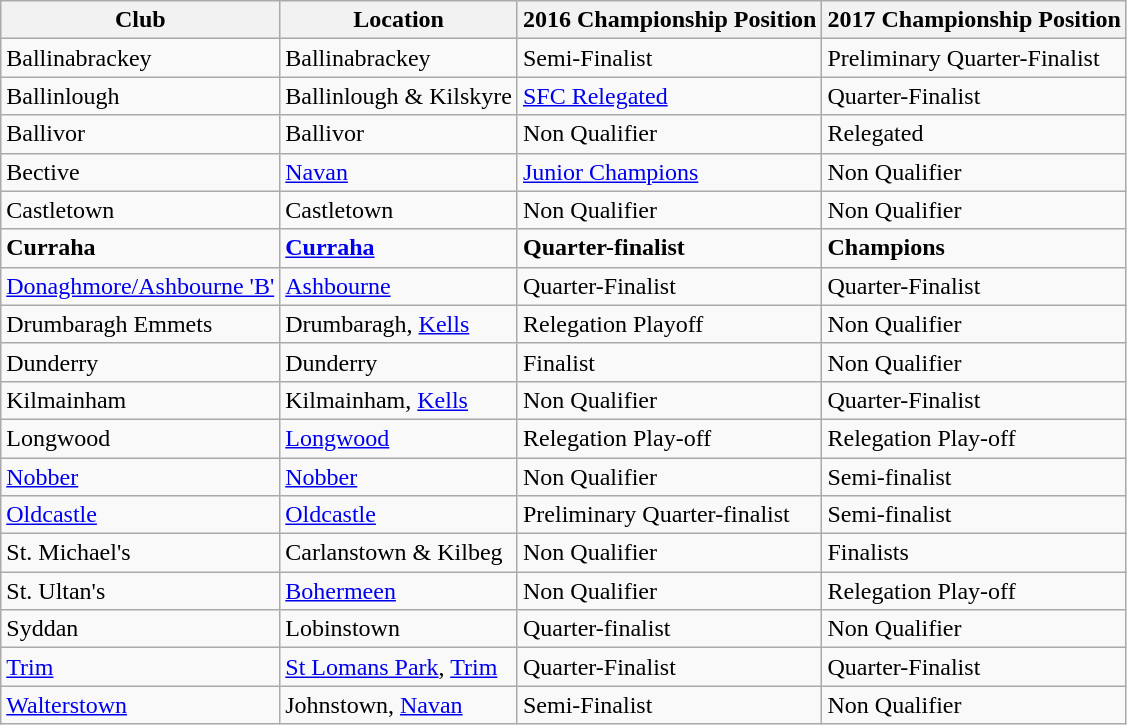<table class="wikitable sortable">
<tr>
<th>Club</th>
<th>Location</th>
<th>2016 Championship Position</th>
<th>2017 Championship Position</th>
</tr>
<tr>
<td>Ballinabrackey</td>
<td>Ballinabrackey</td>
<td>Semi-Finalist</td>
<td>Preliminary Quarter-Finalist</td>
</tr>
<tr>
<td>Ballinlough</td>
<td>Ballinlough & Kilskyre</td>
<td><a href='#'>SFC Relegated</a></td>
<td>Quarter-Finalist</td>
</tr>
<tr>
<td>Ballivor</td>
<td>Ballivor</td>
<td>Non Qualifier</td>
<td>Relegated</td>
</tr>
<tr>
<td>Bective</td>
<td><a href='#'>Navan</a></td>
<td><a href='#'>Junior Champions</a></td>
<td>Non Qualifier</td>
</tr>
<tr>
<td>Castletown</td>
<td>Castletown</td>
<td>Non Qualifier</td>
<td>Non Qualifier</td>
</tr>
<tr>
<td><strong>Curraha</strong></td>
<td><strong><a href='#'>Curraha</a></strong></td>
<td><strong>Quarter-finalist</strong></td>
<td><strong>Champions</strong></td>
</tr>
<tr>
<td><a href='#'>Donaghmore/Ashbourne 'B'</a></td>
<td><a href='#'>Ashbourne</a></td>
<td>Quarter-Finalist</td>
<td>Quarter-Finalist</td>
</tr>
<tr>
<td>Drumbaragh Emmets</td>
<td>Drumbaragh, <a href='#'>Kells</a></td>
<td>Relegation Playoff</td>
<td>Non Qualifier</td>
</tr>
<tr>
<td>Dunderry</td>
<td>Dunderry</td>
<td>Finalist</td>
<td>Non Qualifier</td>
</tr>
<tr>
<td>Kilmainham</td>
<td>Kilmainham, <a href='#'>Kells</a></td>
<td>Non Qualifier</td>
<td>Quarter-Finalist</td>
</tr>
<tr>
<td>Longwood</td>
<td><a href='#'>Longwood</a></td>
<td>Relegation Play-off</td>
<td>Relegation Play-off</td>
</tr>
<tr>
<td><a href='#'>Nobber</a></td>
<td><a href='#'>Nobber</a></td>
<td>Non Qualifier</td>
<td>Semi-finalist</td>
</tr>
<tr>
<td><a href='#'>Oldcastle</a></td>
<td><a href='#'>Oldcastle</a></td>
<td>Preliminary Quarter-finalist</td>
<td>Semi-finalist</td>
</tr>
<tr>
<td>St. Michael's</td>
<td>Carlanstown & Kilbeg</td>
<td>Non Qualifier</td>
<td>Finalists</td>
</tr>
<tr>
<td>St. Ultan's</td>
<td><a href='#'>Bohermeen</a></td>
<td>Non Qualifier</td>
<td>Relegation Play-off</td>
</tr>
<tr>
<td>Syddan</td>
<td>Lobinstown</td>
<td>Quarter-finalist</td>
<td>Non Qualifier</td>
</tr>
<tr>
<td><a href='#'>Trim</a></td>
<td><a href='#'>St Lomans Park</a>, <a href='#'>Trim</a></td>
<td>Quarter-Finalist</td>
<td>Quarter-Finalist</td>
</tr>
<tr>
<td><a href='#'>Walterstown</a></td>
<td>Johnstown, <a href='#'>Navan</a></td>
<td>Semi-Finalist</td>
<td>Non Qualifier</td>
</tr>
</table>
